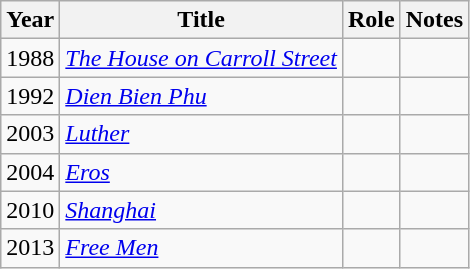<table class="wikitable sortable">
<tr>
<th>Year</th>
<th>Title</th>
<th>Role</th>
<th class="unsortable">Notes</th>
</tr>
<tr>
<td>1988</td>
<td><em><a href='#'>The House on Carroll Street</a></em></td>
<td></td>
<td></td>
</tr>
<tr>
<td>1992</td>
<td><em><a href='#'>Dien Bien Phu</a></em></td>
<td></td>
<td></td>
</tr>
<tr>
<td>2003</td>
<td><em><a href='#'>Luther</a></em></td>
<td></td>
<td></td>
</tr>
<tr>
<td>2004</td>
<td><em><a href='#'>Eros</a></em></td>
<td></td>
<td></td>
</tr>
<tr>
<td>2010</td>
<td><em><a href='#'>Shanghai</a></em></td>
<td></td>
<td></td>
</tr>
<tr>
<td>2013</td>
<td><em><a href='#'>Free Men</a></em></td>
<td></td>
<td></td>
</tr>
</table>
